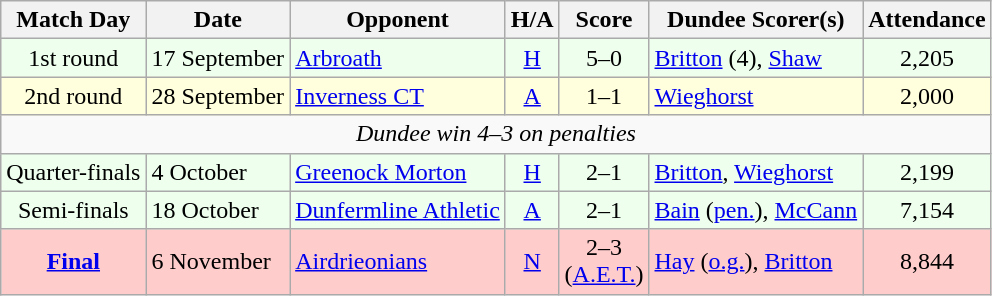<table class="wikitable" style="text-align:center">
<tr>
<th>Match Day</th>
<th>Date</th>
<th>Opponent</th>
<th>H/A</th>
<th>Score</th>
<th>Dundee Scorer(s)</th>
<th>Attendance</th>
</tr>
<tr bgcolor="#EEFFEE">
<td>1st round</td>
<td align="left">17 September</td>
<td align="left"><a href='#'>Arbroath</a></td>
<td><a href='#'>H</a></td>
<td>5–0</td>
<td align="left"><a href='#'>Britton</a> (4), <a href='#'>Shaw</a></td>
<td>2,205</td>
</tr>
<tr bgcolor="#FFFFDD">
<td>2nd round</td>
<td align="left">28 September</td>
<td align="left"><a href='#'>Inverness CT</a></td>
<td><a href='#'>A</a></td>
<td>1–1</td>
<td align="left"><a href='#'>Wieghorst</a></td>
<td>2,000</td>
</tr>
<tr>
<td colspan="7"><em>Dundee win 4–3 on penalties</em></td>
</tr>
<tr bgcolor="#EEFFEE">
<td>Quarter-finals</td>
<td align="left">4 October</td>
<td align="left"><a href='#'>Greenock Morton</a></td>
<td><a href='#'>H</a></td>
<td>2–1</td>
<td align="left"><a href='#'>Britton</a>, <a href='#'>Wieghorst</a></td>
<td>2,199</td>
</tr>
<tr bgcolor="#EEFFEE">
<td>Semi-finals</td>
<td align="left">18 October</td>
<td align="left"><a href='#'>Dunfermline Athletic</a></td>
<td><a href='#'>A</a></td>
<td>2–1</td>
<td align="left"><a href='#'>Bain</a> (<a href='#'>pen.</a>), <a href='#'>McCann</a></td>
<td>7,154</td>
</tr>
<tr bgcolor="FFCCCC">
<td><strong><a href='#'>Final</a></strong></td>
<td align="left">6 November</td>
<td align="left"><a href='#'>Airdrieonians</a></td>
<td><a href='#'>N</a></td>
<td>2–3<br>(<a href='#'>A.E.T.</a>)</td>
<td align="left"><a href='#'>Hay</a> (<a href='#'>o.g.</a>), <a href='#'>Britton</a></td>
<td>8,844</td>
</tr>
</table>
